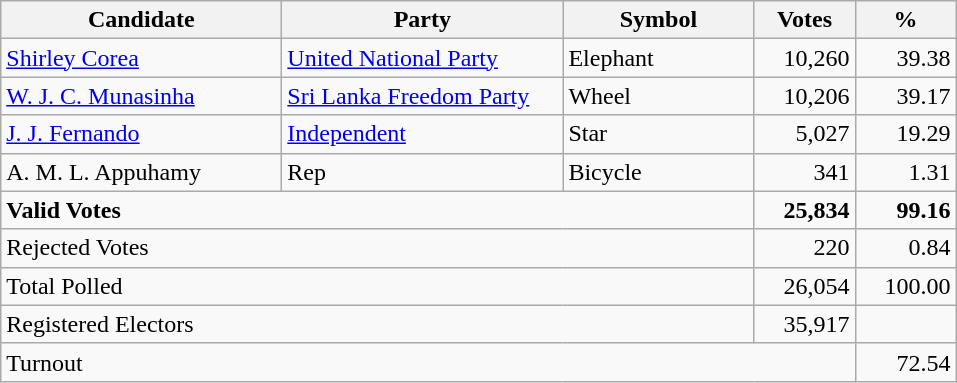<table class="wikitable" border="1" style="text-align:right;">
<tr>
<th align=left width="180">Candidate</th>
<th align=left width="180">Party</th>
<th align=left width="120">Symbol</th>
<th align=left width="60">Votes</th>
<th align=left width="60">%</th>
</tr>
<tr>
<td align=left><a href='#'>Shirley Corea</a></td>
<td align=left><a href='#'>United National Party</a></td>
<td align=left>Elephant</td>
<td align=right>10,260</td>
<td align=right>39.38</td>
</tr>
<tr>
<td align=left><a href='#'>W. J. C. Munasinha</a></td>
<td align=left><a href='#'>Sri Lanka Freedom Party</a></td>
<td align=left>Wheel</td>
<td align=right>10,206</td>
<td align=right>39.17</td>
</tr>
<tr>
<td align=left><a href='#'>J. J. Fernando</a></td>
<td align=left><a href='#'>Independent</a></td>
<td align=left>Star</td>
<td align=right>5,027</td>
<td align=right>19.29</td>
</tr>
<tr>
<td align=left>A. M. L. Appuhamy</td>
<td align=left>Rep</td>
<td align=left>Bicycle</td>
<td align=right>341</td>
<td align=right>1.31</td>
</tr>
<tr>
<td align=left colspan=3><strong>Valid Votes</strong></td>
<td align=right><strong>25,834</strong></td>
<td align=right><strong>99.16</strong></td>
</tr>
<tr>
<td align=left colspan=3>Rejected Votes</td>
<td align=right>220</td>
<td align=right>0.84</td>
</tr>
<tr>
<td align=left colspan=3>Total Polled</td>
<td align=right>26,054</td>
<td align=right>100.00</td>
</tr>
<tr>
<td align=left colspan=3>Registered Electors</td>
<td align=right>35,917</td>
<td></td>
</tr>
<tr>
<td align=left colspan=4>Turnout</td>
<td align=right>72.54</td>
</tr>
</table>
